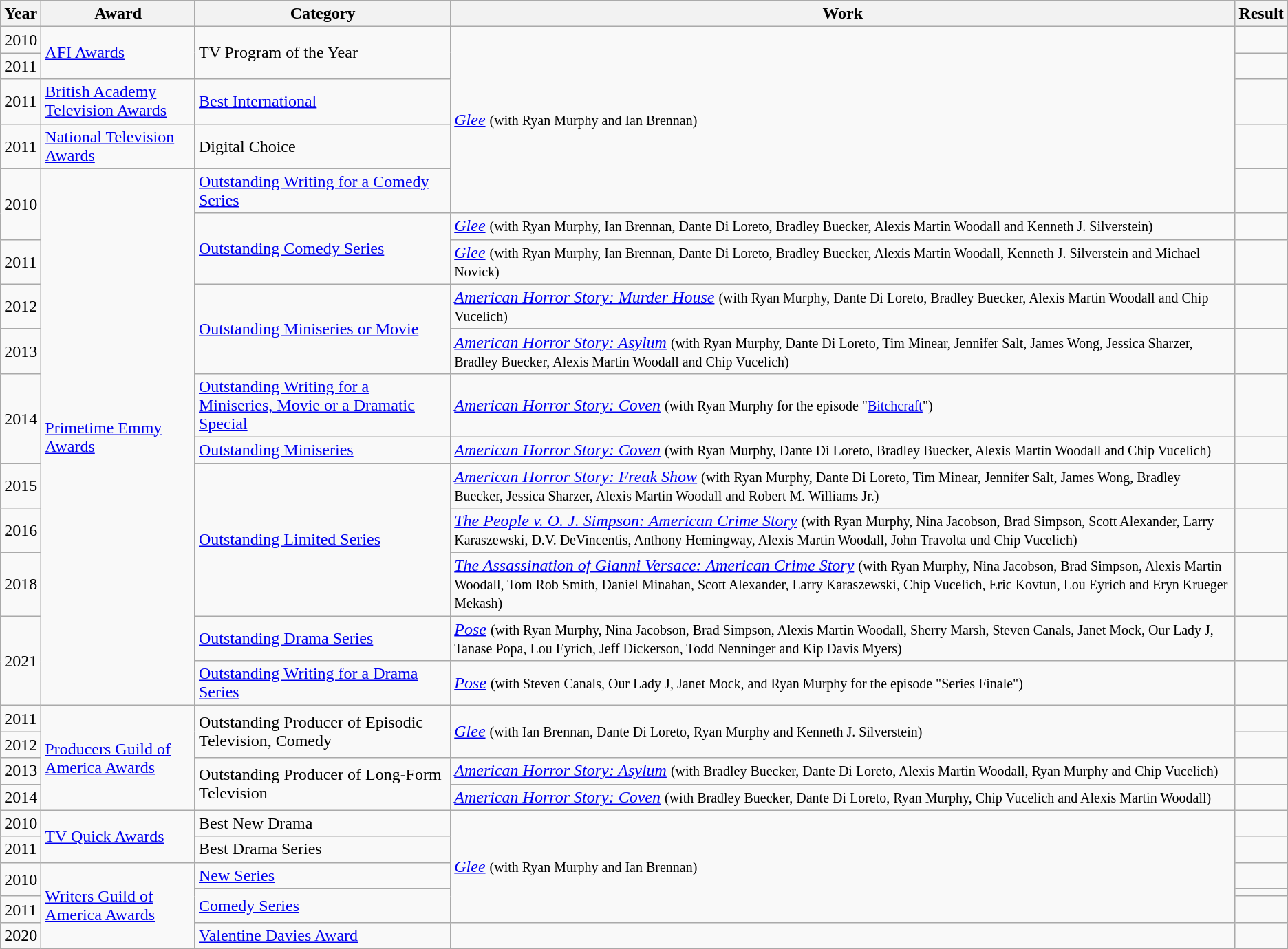<table class="wikitable sortable">
<tr>
<th>Year</th>
<th>Award</th>
<th>Category</th>
<th>Work</th>
<th>Result</th>
</tr>
<tr>
<td>2010</td>
<td rowspan="2"><a href='#'>AFI Awards</a></td>
<td rowspan="2">TV Program of the Year</td>
<td rowspan="5"><em><a href='#'>Glee</a></em> <small>(with Ryan Murphy and Ian Brennan)</small></td>
<td></td>
</tr>
<tr>
<td>2011</td>
<td></td>
</tr>
<tr>
<td>2011</td>
<td><a href='#'>British Academy Television Awards</a></td>
<td><a href='#'>Best International</a></td>
<td></td>
</tr>
<tr>
<td>2011</td>
<td><a href='#'>National Television Awards</a></td>
<td>Digital Choice</td>
<td></td>
</tr>
<tr>
<td rowspan="2">2010</td>
<td rowspan="12"><a href='#'>Primetime Emmy Awards</a></td>
<td><a href='#'>Outstanding Writing for a Comedy Series</a></td>
<td></td>
</tr>
<tr>
<td rowspan="2"><a href='#'>Outstanding Comedy Series</a></td>
<td><em><a href='#'>Glee</a></em> <small>(with Ryan Murphy, Ian Brennan, Dante Di Loreto, Bradley Buecker, Alexis Martin Woodall and Kenneth J. Silverstein)</small></td>
<td></td>
</tr>
<tr>
<td>2011</td>
<td><em><a href='#'>Glee</a></em> <small>(with Ryan Murphy, Ian Brennan, Dante Di Loreto, Bradley Buecker, Alexis Martin Woodall, Kenneth J. Silverstein and Michael Novick)</small></td>
<td></td>
</tr>
<tr>
<td>2012</td>
<td rowspan="2"><a href='#'>Outstanding Miniseries or Movie</a></td>
<td><em><a href='#'>American Horror Story: Murder House</a></em> <small>(with Ryan Murphy, Dante Di Loreto, Bradley Buecker, Alexis Martin Woodall and Chip Vucelich)</small></td>
<td></td>
</tr>
<tr>
<td>2013</td>
<td><em><a href='#'>American Horror Story: Asylum</a></em> <small>(with Ryan Murphy, Dante Di Loreto, Tim Minear, Jennifer Salt, James Wong, Jessica Sharzer, Bradley Buecker, Alexis Martin Woodall and Chip Vucelich)</small></td>
<td></td>
</tr>
<tr>
<td rowspan="2">2014</td>
<td><a href='#'>Outstanding Writing for a Miniseries, Movie or a Dramatic Special</a></td>
<td><em><a href='#'>American Horror Story: Coven</a></em> <small>(with Ryan Murphy for the episode "<a href='#'>Bitchcraft</a>")</small></td>
<td></td>
</tr>
<tr>
<td><a href='#'>Outstanding Miniseries</a></td>
<td><em><a href='#'>American Horror Story: Coven</a></em> <small>(with Ryan Murphy, Dante Di Loreto, Bradley Buecker, Alexis Martin Woodall and Chip Vucelich)</small></td>
<td></td>
</tr>
<tr>
<td>2015</td>
<td rowspan="3"><a href='#'>Outstanding Limited Series</a></td>
<td><em><a href='#'>American Horror Story: Freak Show</a></em> <small>(with Ryan Murphy, Dante Di Loreto, Tim Minear, Jennifer Salt, James Wong, Bradley Buecker, Jessica Sharzer, Alexis Martin Woodall and Robert M. Williams Jr.)</small></td>
<td></td>
</tr>
<tr>
<td>2016</td>
<td><em><a href='#'>The People v. O. J. Simpson: American Crime Story</a></em> <small>(with Ryan Murphy, Nina Jacobson, Brad Simpson, Scott Alexander, Larry Karaszewski, D.V. DeVincentis, Anthony Hemingway, Alexis Martin Woodall, John Travolta und Chip Vucelich)</small></td>
<td></td>
</tr>
<tr>
<td>2018</td>
<td><em><a href='#'>The Assassination of Gianni Versace: American Crime Story</a></em> <small>(with Ryan Murphy, Nina Jacobson, Brad Simpson, Alexis Martin Woodall, Tom Rob Smith, Daniel Minahan, Scott Alexander, Larry Karaszewski, Chip Vucelich, Eric Kovtun, Lou Eyrich and Eryn Krueger Mekash)</small></td>
<td></td>
</tr>
<tr>
<td rowspan="2">2021</td>
<td><a href='#'>Outstanding Drama Series</a></td>
<td><em><a href='#'>Pose</a></em> <small>(with Ryan Murphy, Nina Jacobson, Brad Simpson, Alexis Martin Woodall, Sherry Marsh, Steven Canals, Janet Mock, Our Lady J, Tanase Popa, Lou Eyrich, Jeff Dickerson, Todd Nenninger and Kip Davis Myers)</small></td>
<td></td>
</tr>
<tr>
<td><a href='#'>Outstanding Writing for a Drama Series</a></td>
<td><em><a href='#'>Pose</a></em> <small>(with Steven Canals, Our Lady J, Janet Mock, and Ryan Murphy for the episode "Series Finale")</small></td>
<td></td>
</tr>
<tr>
<td>2011</td>
<td rowspan="4"><a href='#'>Producers Guild of America Awards</a></td>
<td rowspan="2">Outstanding Producer of Episodic Television, Comedy</td>
<td rowspan="2"><em><a href='#'>Glee</a></em> <small>(with Ian Brennan, Dante Di Loreto, Ryan Murphy and Kenneth J. Silverstein)</small></td>
<td></td>
</tr>
<tr>
<td>2012</td>
<td></td>
</tr>
<tr>
<td>2013</td>
<td rowspan="2">Outstanding Producer of Long-Form Television</td>
<td><em><a href='#'>American Horror Story: Asylum</a></em> <small>(with Bradley Buecker, Dante Di Loreto, Alexis Martin Woodall, Ryan Murphy and Chip Vucelich)</small></td>
<td></td>
</tr>
<tr>
<td>2014</td>
<td><em><a href='#'>American Horror Story: Coven</a></em> <small>(with Bradley Buecker, Dante Di Loreto, Ryan Murphy, Chip Vucelich and Alexis Martin Woodall)</small></td>
<td></td>
</tr>
<tr>
<td>2010</td>
<td rowspan="2"><a href='#'>TV Quick Awards</a></td>
<td>Best New Drama</td>
<td rowspan="5"><em><a href='#'>Glee</a></em> <small>(with Ryan Murphy and Ian Brennan)</small></td>
<td></td>
</tr>
<tr>
<td>2011</td>
<td>Best Drama Series</td>
<td></td>
</tr>
<tr>
<td rowspan="2">2010</td>
<td rowspan="4"><a href='#'>Writers Guild of America Awards</a></td>
<td><a href='#'>New Series</a></td>
<td></td>
</tr>
<tr>
<td rowspan="2"><a href='#'>Comedy Series</a></td>
<td></td>
</tr>
<tr>
<td>2011</td>
<td></td>
</tr>
<tr>
<td>2020</td>
<td><a href='#'>Valentine Davies Award</a></td>
<td "his positive impact on young writers through his work and efforts to improve literacy and promote self-confidence through arts education in schools."></td>
</tr>
</table>
